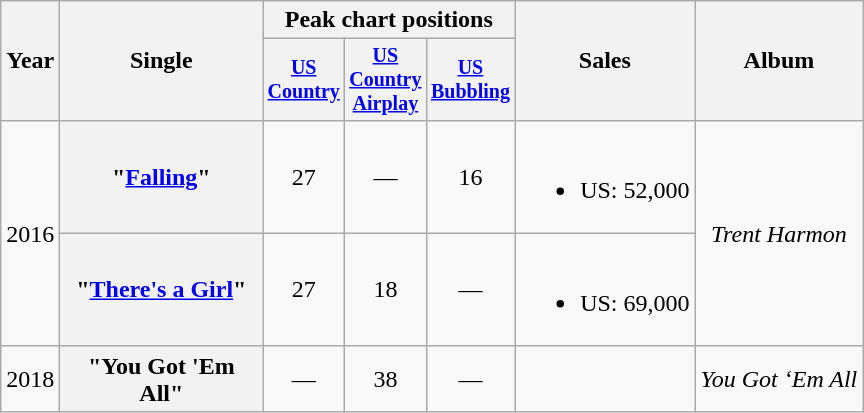<table class="wikitable plainrowheaders" style="text-align:center;">
<tr>
<th rowspan="2">Year</th>
<th rowspan="2" style="width:8em;">Single</th>
<th colspan="3">Peak chart positions</th>
<th rowspan="2">Sales</th>
<th rowspan="2">Album</th>
</tr>
<tr style="font-size:smaller;">
<th style="width:45px;"><a href='#'>US Country</a><br></th>
<th style="width:45px;"><a href='#'>US Country Airplay</a><br></th>
<th style="width:45px;"><a href='#'>US Bubbling</a><br></th>
</tr>
<tr>
<td rowspan="2">2016</td>
<th scope="row">"<a href='#'>Falling</a>"</th>
<td>27</td>
<td>—</td>
<td>16</td>
<td><br><ul><li>US: 52,000</li></ul></td>
<td rowspan="2"><em>Trent Harmon</em></td>
</tr>
<tr>
<th scope="row">"<a href='#'>There's a Girl</a>"</th>
<td>27</td>
<td>18</td>
<td>—</td>
<td><br><ul><li>US: 69,000</li></ul></td>
</tr>
<tr>
<td>2018</td>
<th scope="row">"You Got 'Em All"</th>
<td>—</td>
<td>38</td>
<td>—</td>
<td></td>
<td><em>You Got ‘Em All</em></td>
</tr>
</table>
